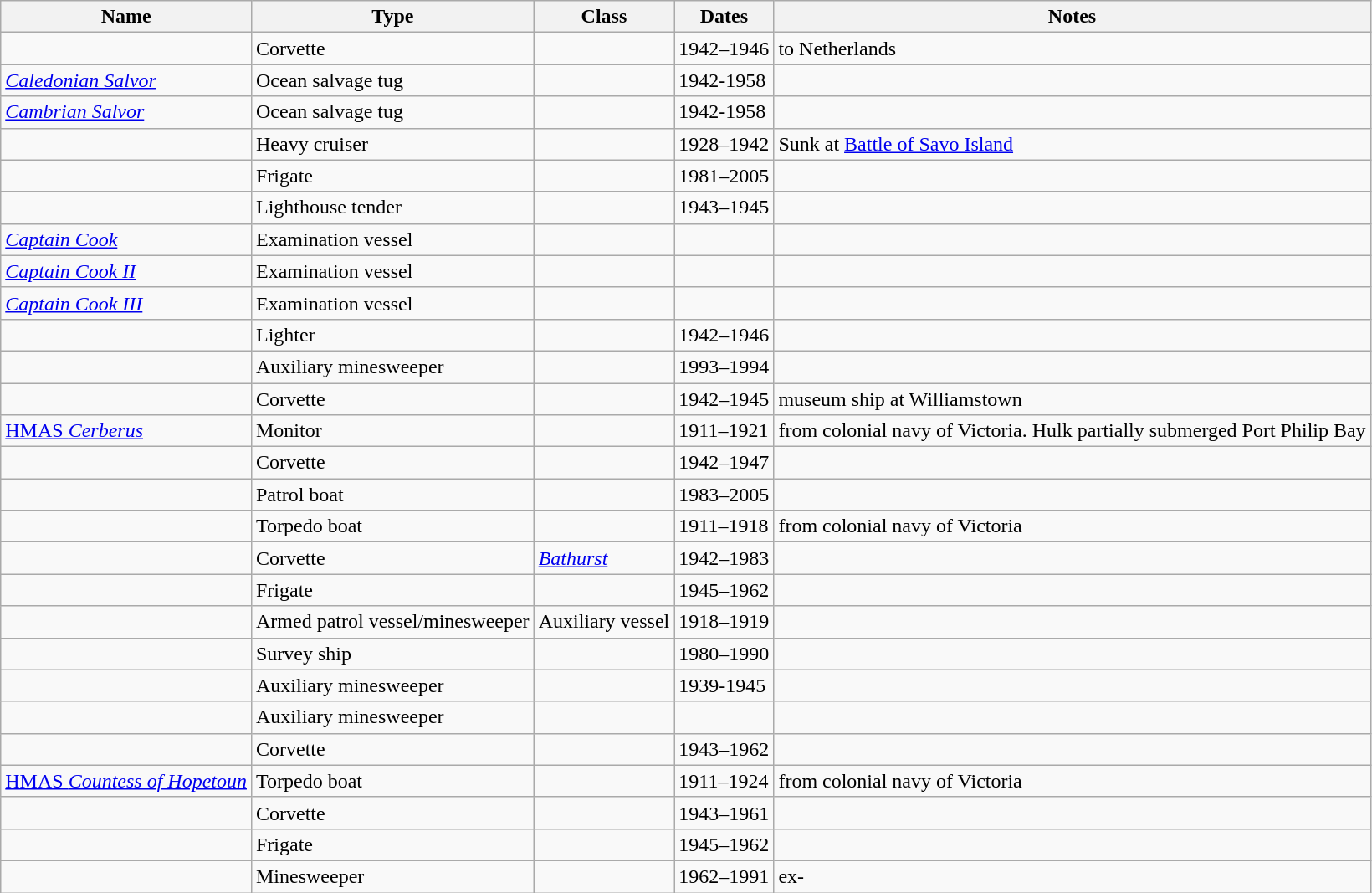<table class="wikitable sortable" border="1">
<tr>
<th>Name</th>
<th>Type</th>
<th>Class</th>
<th>Dates</th>
<th>Notes</th>
</tr>
<tr>
<td></td>
<td>Corvette</td>
<td></td>
<td>1942–1946</td>
<td>to Netherlands</td>
</tr>
<tr>
<td><a href='#'><em>Caledonian Salvor</em></a></td>
<td>Ocean salvage tug</td>
<td> </td>
<td>1942-1958</td>
<td> </td>
</tr>
<tr>
<td><em><a href='#'>Cambrian Salvor</a></em></td>
<td>Ocean salvage tug</td>
<td> </td>
<td>1942-1958</td>
<td> </td>
</tr>
<tr>
<td></td>
<td>Heavy cruiser</td>
<td></td>
<td>1928–1942</td>
<td>Sunk at <a href='#'>Battle of Savo Island</a></td>
</tr>
<tr>
<td></td>
<td>Frigate</td>
<td></td>
<td>1981–2005</td>
<td> </td>
</tr>
<tr>
<td></td>
<td>Lighthouse tender</td>
<td> </td>
<td>1943–1945</td>
<td> </td>
</tr>
<tr>
<td><em><a href='#'>Captain Cook</a></em></td>
<td>Examination vessel</td>
<td> </td>
<td> </td>
<td> </td>
</tr>
<tr>
<td><em><a href='#'>Captain Cook II</a></em></td>
<td>Examination vessel</td>
<td> </td>
<td> </td>
<td> </td>
</tr>
<tr>
<td><em><a href='#'>Captain Cook III</a></em></td>
<td>Examination vessel</td>
<td> </td>
<td> </td>
<td> </td>
</tr>
<tr>
<td></td>
<td>Lighter</td>
<td> </td>
<td>1942–1946</td>
<td> </td>
</tr>
<tr>
<td></td>
<td>Auxiliary minesweeper</td>
<td> </td>
<td>1993–1994</td>
<td> </td>
</tr>
<tr>
<td></td>
<td>Corvette</td>
<td></td>
<td>1942–1945</td>
<td>museum ship at Williamstown</td>
</tr>
<tr>
<td><a href='#'>HMAS <em>Cerberus</em></a></td>
<td>Monitor</td>
<td> </td>
<td>1911–1921</td>
<td>from colonial navy of Victoria. Hulk partially submerged Port Philip Bay</td>
</tr>
<tr>
<td></td>
<td>Corvette</td>
<td></td>
<td>1942–1947</td>
<td> </td>
</tr>
<tr>
<td></td>
<td>Patrol boat</td>
<td></td>
<td>1983–2005</td>
<td> </td>
</tr>
<tr>
<td></td>
<td>Torpedo boat</td>
<td> </td>
<td>1911–1918</td>
<td>from colonial navy of Victoria</td>
</tr>
<tr>
<td></td>
<td>Corvette</td>
<td><a href='#'><em>Bathurst</em></a></td>
<td>1942–1983</td>
<td> </td>
</tr>
<tr>
<td></td>
<td>Frigate</td>
<td></td>
<td>1945–1962</td>
<td> </td>
</tr>
<tr>
<td></td>
<td>Armed patrol vessel/minesweeper</td>
<td>Auxiliary vessel</td>
<td>1918–1919</td>
<td> </td>
</tr>
<tr>
<td></td>
<td>Survey ship</td>
<td> </td>
<td>1980–1990</td>
<td> </td>
</tr>
<tr>
<td></td>
<td>Auxiliary minesweeper</td>
<td> </td>
<td>1939-1945</td>
<td> </td>
</tr>
<tr>
<td></td>
<td>Auxiliary minesweeper</td>
<td> </td>
<td> </td>
<td> </td>
</tr>
<tr>
<td></td>
<td>Corvette</td>
<td></td>
<td>1943–1962</td>
<td> </td>
</tr>
<tr>
<td><a href='#'>HMAS <em>Countess of Hopetoun</em></a></td>
<td>Torpedo boat</td>
<td> </td>
<td>1911–1924</td>
<td>from colonial navy of Victoria</td>
</tr>
<tr>
<td></td>
<td>Corvette</td>
<td></td>
<td>1943–1961</td>
<td> </td>
</tr>
<tr>
<td></td>
<td>Frigate</td>
<td></td>
<td>1945–1962</td>
<td> </td>
</tr>
<tr>
<td></td>
<td>Minesweeper</td>
<td></td>
<td>1962–1991</td>
<td>ex-</td>
</tr>
</table>
